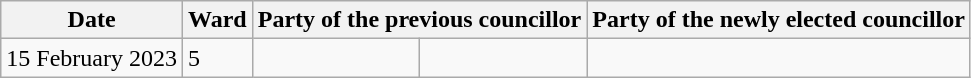<table class="wikitable">
<tr>
<th>Date</th>
<th>Ward</th>
<th colspan=2>Party of the previous councillor</th>
<th colspan=2>Party of the newly elected councillor</th>
</tr>
<tr>
<td>15 February 2023</td>
<td>5</td>
<td></td>
<td></td>
</tr>
</table>
